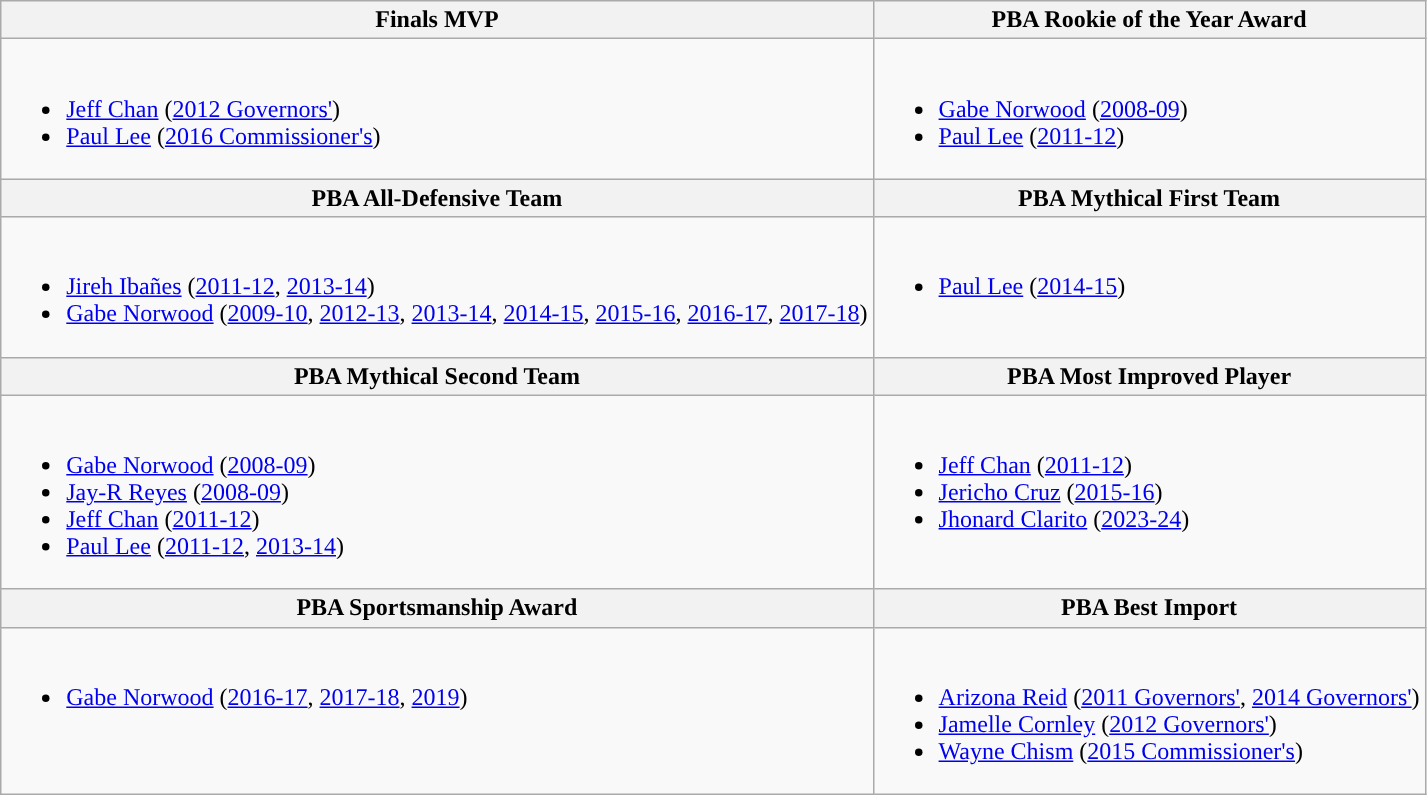<table class=wikitable>
<tr>
<th>Finals MVP</th>
<th>PBA Rookie of the Year Award</th>
</tr>
<tr>
<td valign="top"><br><ul><li><a href='#'>Jeff Chan</a> (<a href='#'>2012 Governors'</a>)</li><li><a href='#'>Paul Lee</a> (<a href='#'>2016 Commissioner's</a>)</li></ul></td>
<td valign="top"><br><ul><li><a href='#'>Gabe Norwood</a> (<a href='#'>2008-09</a>)</li><li><a href='#'>Paul Lee</a> (<a href='#'>2011-12</a>)</li></ul></td>
</tr>
<tr>
<th>PBA All-Defensive Team</th>
<th>PBA Mythical First Team</th>
</tr>
<tr>
<td valign="top"><br><ul><li><a href='#'>Jireh Ibañes</a> (<a href='#'>2011-12</a>, <a href='#'>2013-14</a>)</li><li><a href='#'>Gabe Norwood</a> (<a href='#'>2009-10</a>, <a href='#'>2012-13</a>, <a href='#'>2013-14</a>, <a href='#'>2014-15</a>, <a href='#'>2015-16</a>, <a href='#'>2016-17</a>, <a href='#'>2017-18</a>)</li></ul></td>
<td valign="top"><br><ul><li><a href='#'>Paul Lee</a> (<a href='#'>2014-15</a>)</li></ul></td>
</tr>
<tr>
<th>PBA Mythical Second Team</th>
<th>PBA Most Improved Player</th>
</tr>
<tr>
<td valign="top"><br><ul><li><a href='#'>Gabe Norwood</a> (<a href='#'>2008-09</a>)</li><li><a href='#'>Jay-R Reyes</a> (<a href='#'>2008-09</a>)</li><li><a href='#'>Jeff Chan</a> (<a href='#'>2011-12</a>)</li><li><a href='#'>Paul Lee</a> (<a href='#'>2011-12</a>, <a href='#'>2013-14</a>)</li></ul></td>
<td valign="top"><br><ul><li><a href='#'>Jeff Chan</a> (<a href='#'>2011-12</a>)</li><li><a href='#'>Jericho Cruz</a> (<a href='#'>2015-16</a>)</li><li><a href='#'>Jhonard Clarito</a> (<a href='#'>2023-24</a>)</li></ul></td>
</tr>
<tr>
<th>PBA Sportsmanship Award</th>
<th>PBA Best Import</th>
</tr>
<tr>
<td valign="top"><br><ul><li><a href='#'>Gabe Norwood</a> (<a href='#'>2016-17</a>, <a href='#'>2017-18</a>, <a href='#'>2019</a>)</li></ul></td>
<td valign="top"><br><ul><li><a href='#'>Arizona Reid</a> (<a href='#'>2011 Governors'</a>, <a href='#'>2014 Governors'</a>)</li><li><a href='#'>Jamelle Cornley</a> (<a href='#'>2012 Governors'</a>)</li><li><a href='#'>Wayne Chism</a> (<a href='#'>2015 Commissioner's</a>)</li></ul></td>
</tr>
</table>
